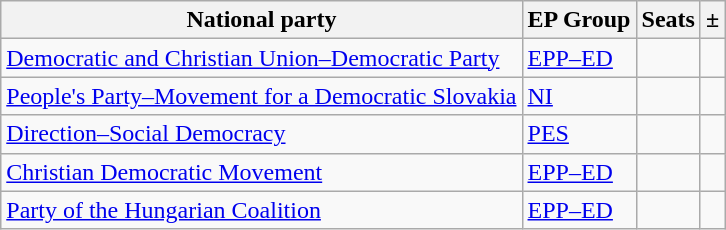<table class="wikitable">
<tr>
<th>National party</th>
<th>EP Group</th>
<th>Seats</th>
<th>±</th>
</tr>
<tr>
<td> <a href='#'>Democratic and Christian Union–Democratic Party</a></td>
<td> <a href='#'>EPP–ED</a></td>
<td></td>
<td></td>
</tr>
<tr>
<td> <a href='#'>People's Party–Movement for a Democratic Slovakia</a></td>
<td> <a href='#'>NI</a></td>
<td></td>
<td></td>
</tr>
<tr>
<td> <a href='#'>Direction–Social Democracy</a></td>
<td> <a href='#'>PES</a></td>
<td></td>
<td></td>
</tr>
<tr>
<td> <a href='#'>Christian Democratic Movement</a></td>
<td> <a href='#'>EPP–ED</a></td>
<td></td>
<td></td>
</tr>
<tr>
<td> <a href='#'>Party of the Hungarian Coalition</a></td>
<td> <a href='#'>EPP–ED</a></td>
<td></td>
<td></td>
</tr>
</table>
